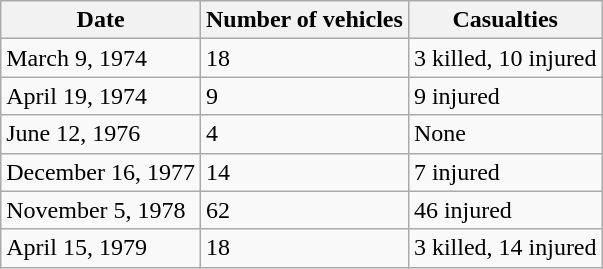<table class="wikitable">
<tr>
<th>Date</th>
<th>Number of vehicles</th>
<th>Casualties</th>
</tr>
<tr>
<td>March 9, 1974</td>
<td>18</td>
<td>3 killed, 10 injured</td>
</tr>
<tr>
<td>April 19, 1974</td>
<td>9</td>
<td>9 injured</td>
</tr>
<tr>
<td>June 12, 1976</td>
<td>4</td>
<td>None</td>
</tr>
<tr>
<td>December 16, 1977</td>
<td>14</td>
<td>7 injured</td>
</tr>
<tr>
<td>November 5, 1978</td>
<td>62</td>
<td>46 injured</td>
</tr>
<tr>
<td>April 15, 1979</td>
<td>18</td>
<td>3 killed, 14 injured</td>
</tr>
</table>
